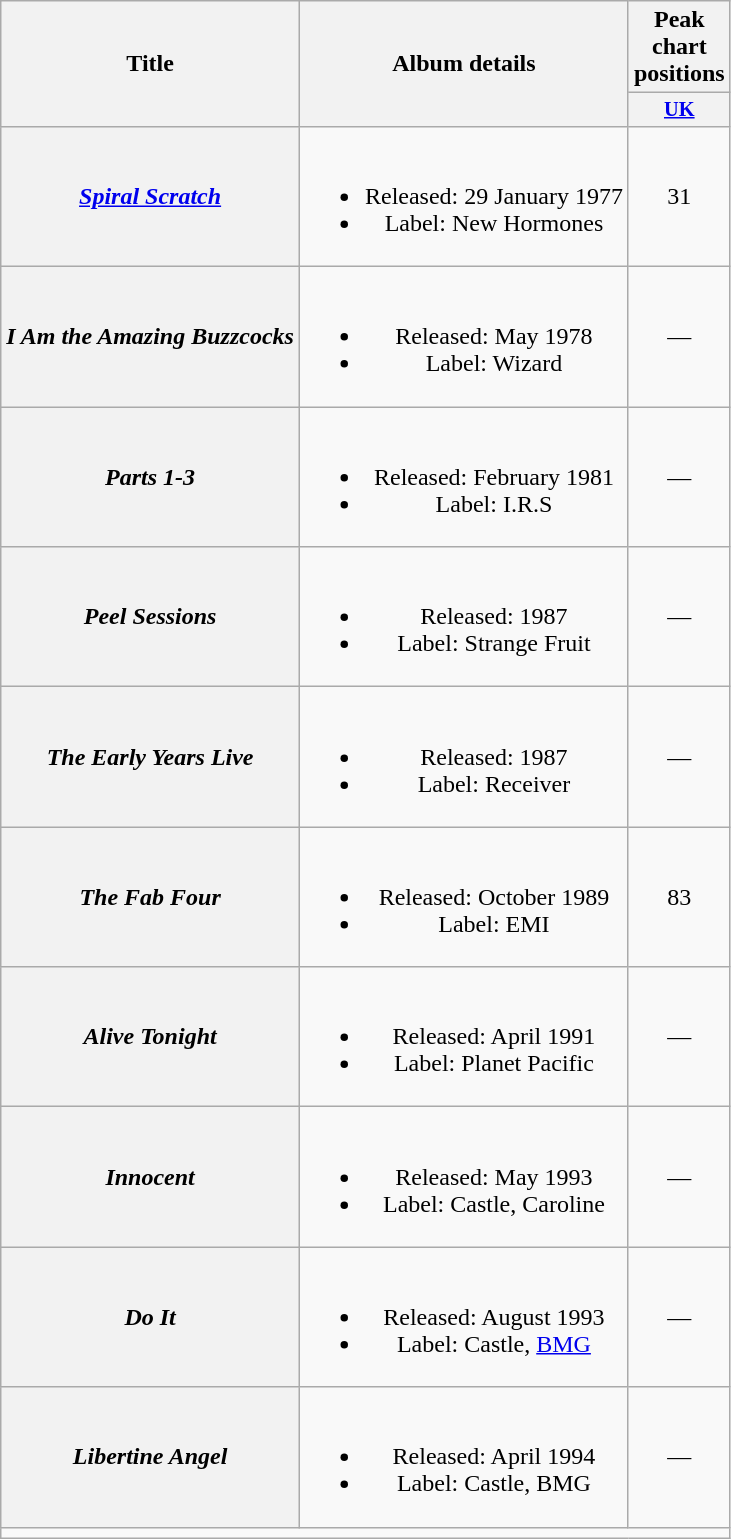<table class="wikitable plainrowheaders" style="text-align:center;">
<tr>
<th rowspan="2">Title</th>
<th rowspan="2">Album details</th>
<th colspan="1">Peak chart positions</th>
</tr>
<tr>
<th style="width:3em;font-size:85%"><a href='#'>UK</a><br></th>
</tr>
<tr>
<th scope="row"><em><a href='#'>Spiral Scratch</a></em></th>
<td><br><ul><li>Released: 29 January 1977</li><li>Label: New Hormones</li></ul></td>
<td>31</td>
</tr>
<tr>
<th scope="row"><em>I Am the Amazing Buzzcocks</em></th>
<td><br><ul><li>Released: May 1978</li><li>Label: Wizard</li></ul></td>
<td>—</td>
</tr>
<tr>
<th scope="row"><em>Parts 1-3</em></th>
<td><br><ul><li>Released: February 1981</li><li>Label: I.R.S</li></ul></td>
<td>—</td>
</tr>
<tr>
<th scope="row"><em>Peel Sessions</em></th>
<td><br><ul><li>Released: 1987</li><li>Label: Strange Fruit</li></ul></td>
<td>—</td>
</tr>
<tr>
<th scope="row"><em>The Early Years Live</em></th>
<td><br><ul><li>Released: 1987</li><li>Label: Receiver</li></ul></td>
<td>—</td>
</tr>
<tr>
<th scope="row"><em>The Fab Four</em></th>
<td><br><ul><li>Released: October 1989</li><li>Label: EMI</li></ul></td>
<td>83</td>
</tr>
<tr>
<th scope="row"><em>Alive Tonight</em></th>
<td><br><ul><li>Released: April 1991</li><li>Label: Planet Pacific</li></ul></td>
<td>—</td>
</tr>
<tr>
<th scope="row"><em>Innocent</em></th>
<td><br><ul><li>Released: May 1993</li><li>Label: Castle, Caroline</li></ul></td>
<td>—</td>
</tr>
<tr>
<th scope="row"><em>Do It</em></th>
<td><br><ul><li>Released: August 1993</li><li>Label: Castle, <a href='#'>BMG</a></li></ul></td>
<td>—</td>
</tr>
<tr>
<th scope="row"><em>Libertine Angel</em></th>
<td><br><ul><li>Released: April 1994</li><li>Label: Castle, BMG</li></ul></td>
<td>—</td>
</tr>
<tr>
<td colspan="3"></td>
</tr>
</table>
